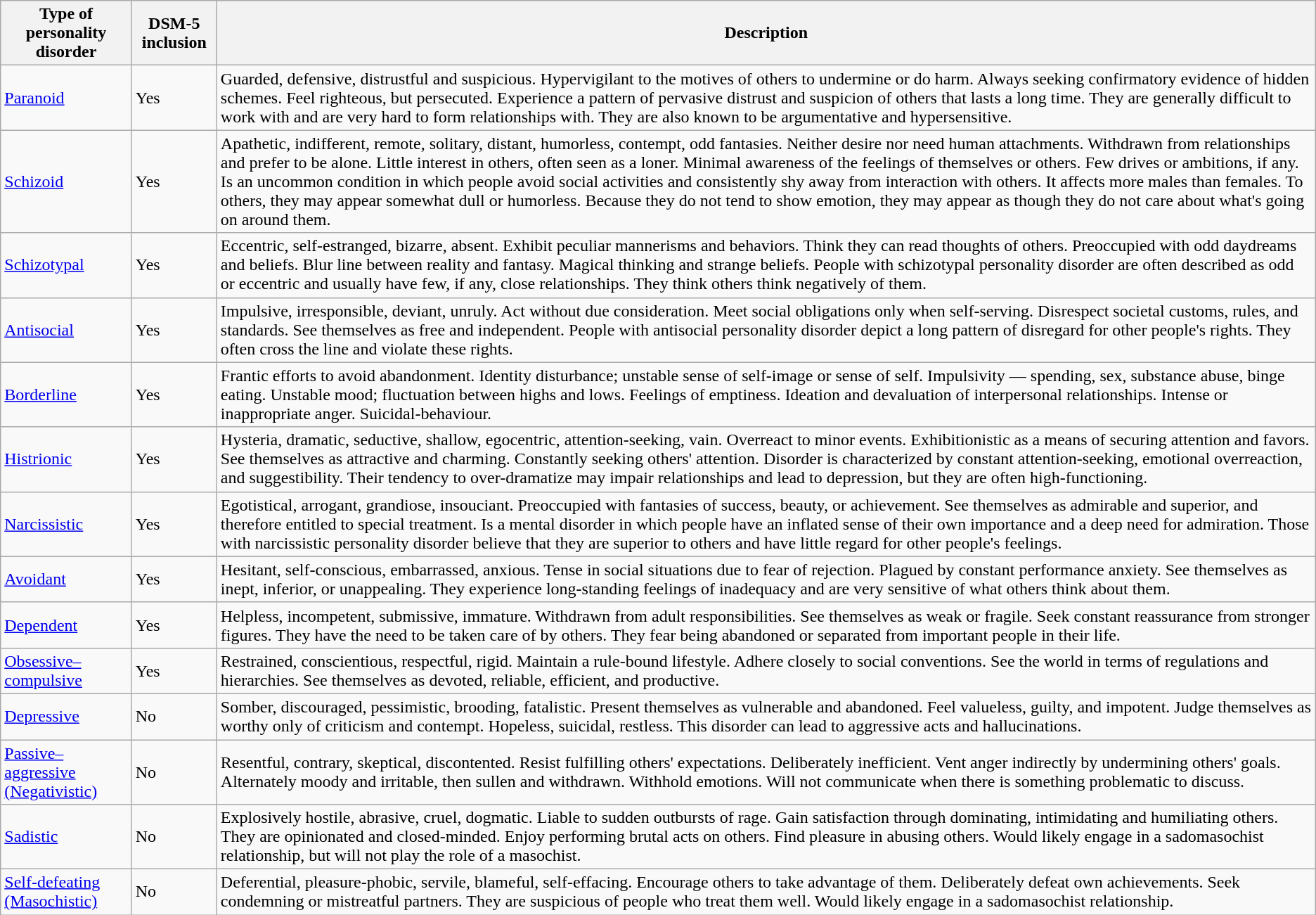<table class="wikitable">
<tr>
<th>Type of personality disorder</th>
<th>DSM-5 inclusion</th>
<th>Description</th>
</tr>
<tr>
<td><a href='#'>Paranoid</a></td>
<td>Yes</td>
<td>Guarded, defensive, distrustful and suspicious. Hypervigilant to the motives of others to undermine or do harm. Always seeking confirmatory evidence of hidden schemes. Feel righteous, but persecuted. Experience a pattern of pervasive distrust and suspicion of others that lasts a long time. They are generally difficult to work with and are very hard to form relationships with. They are also known to be argumentative and hypersensitive.</td>
</tr>
<tr>
<td><a href='#'>Schizoid</a></td>
<td>Yes</td>
<td>Apathetic, indifferent, remote, solitary, distant, humorless, contempt, odd fantasies. Neither desire nor need human attachments. Withdrawn from relationships and prefer to be alone. Little interest in others, often seen as a loner. Minimal awareness of the feelings of themselves or others. Few drives or ambitions, if any. Is an uncommon condition in which people avoid social activities and consistently shy away from interaction with others. It affects more males than females. To others, they may appear somewhat dull or humorless. Because they do not tend to show emotion, they may appear as though they do not care about what's going on around them.</td>
</tr>
<tr>
<td><a href='#'>Schizotypal</a></td>
<td>Yes</td>
<td>Eccentric, self-estranged, bizarre, absent. Exhibit peculiar mannerisms and behaviors. Think they can read thoughts of others. Preoccupied with odd daydreams and beliefs. Blur line between reality and fantasy. Magical thinking and strange beliefs. People with schizotypal personality disorder are often described as odd or eccentric and usually have few, if any, close relationships. They think others think negatively of them.</td>
</tr>
<tr>
<td><a href='#'>Antisocial</a></td>
<td>Yes</td>
<td>Impulsive, irresponsible, deviant, unruly. Act without due consideration. Meet social obligations only when self-serving. Disrespect societal customs, rules, and standards. See themselves as free and independent. People with antisocial personality disorder depict a long pattern of disregard for other people's rights. They often cross the line and violate these rights.</td>
</tr>
<tr>
<td><a href='#'>Borderline</a></td>
<td>Yes</td>
<td>Frantic efforts to avoid abandonment. Identity disturbance; unstable sense of self-image or sense of self. Impulsivity — spending, sex, substance abuse, binge eating. Unstable mood; fluctuation between highs and lows. Feelings of emptiness. Ideation and devaluation of interpersonal relationships. Intense or inappropriate anger. Suicidal-behaviour.</td>
</tr>
<tr>
<td><a href='#'>Histrionic</a></td>
<td>Yes</td>
<td>Hysteria, dramatic, seductive, shallow, egocentric, attention-seeking, vain. Overreact to minor events. Exhibitionistic as a means of securing attention and favors. See themselves as attractive and charming. Constantly seeking others' attention. Disorder is characterized by constant attention-seeking, emotional overreaction, and suggestibility. Their tendency to over-dramatize may impair relationships and lead to depression, but they are often high-functioning.</td>
</tr>
<tr>
<td><a href='#'>Narcissistic</a></td>
<td>Yes</td>
<td>Egotistical, arrogant, grandiose, insouciant. Preoccupied with fantasies of success, beauty, or achievement. See themselves as admirable and superior, and therefore entitled to special treatment. Is a mental disorder in which people have an inflated sense of their own importance and a deep need for admiration. Those with narcissistic personality disorder believe that they are superior to others and have little regard for other people's feelings.</td>
</tr>
<tr>
<td><a href='#'>Avoidant</a></td>
<td>Yes</td>
<td>Hesitant, self-conscious, embarrassed, anxious. Tense in social situations due to fear of rejection. Plagued by constant performance anxiety. See themselves as inept, inferior, or unappealing. They experience long-standing feelings of inadequacy and are very sensitive of what others think about them.</td>
</tr>
<tr>
<td><a href='#'>Dependent</a></td>
<td>Yes</td>
<td>Helpless, incompetent, submissive, immature. Withdrawn from adult responsibilities. See themselves as weak or fragile. Seek constant reassurance from stronger figures. They have the need to be taken care of by others. They fear being abandoned or separated from important people in their life.</td>
</tr>
<tr>
<td><a href='#'>Obsessive–compulsive</a></td>
<td>Yes</td>
<td>Restrained, conscientious, respectful, rigid. Maintain a rule-bound lifestyle. Adhere closely to social conventions. See the world in terms of regulations and hierarchies. See themselves as devoted, reliable, efficient, and productive.</td>
</tr>
<tr>
<td><a href='#'>Depressive</a></td>
<td>No</td>
<td>Somber, discouraged, pessimistic, brooding, fatalistic. Present themselves as vulnerable and abandoned. Feel valueless, guilty, and impotent. Judge themselves as worthy only of criticism and contempt. Hopeless, suicidal, restless. This disorder can lead to aggressive acts and hallucinations.</td>
</tr>
<tr>
<td><a href='#'>Passive–aggressive (Negativistic)</a></td>
<td>No</td>
<td>Resentful, contrary, skeptical, discontented. Resist fulfilling others' expectations. Deliberately inefficient. Vent anger indirectly by undermining others' goals. Alternately moody and irritable, then sullen and withdrawn. Withhold emotions. Will not communicate when there is something problematic to discuss.</td>
</tr>
<tr>
<td><a href='#'>Sadistic</a></td>
<td>No</td>
<td>Explosively hostile, abrasive, cruel, dogmatic. Liable to sudden outbursts of rage. Gain satisfaction through dominating, intimidating and humiliating others. They are opinionated and closed-minded. Enjoy performing brutal acts on others. Find pleasure in abusing others. Would likely engage in a sadomasochist relationship, but will not play the role of a masochist.</td>
</tr>
<tr>
<td><a href='#'>Self-defeating (Masochistic)</a></td>
<td>No</td>
<td>Deferential, pleasure-phobic, servile, blameful, self-effacing. Encourage others to take advantage of them. Deliberately defeat own achievements. Seek condemning or mistreatful partners. They are suspicious of people who treat them well. Would likely engage in a sadomasochist relationship.</td>
</tr>
</table>
